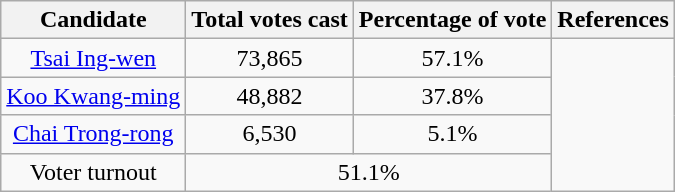<table class="wikitable" style="text-align:center">
<tr>
<th>Candidate</th>
<th>Total votes cast</th>
<th>Percentage of vote</th>
<th>References</th>
</tr>
<tr>
<td><a href='#'>Tsai Ing-wen</a></td>
<td>73,865</td>
<td>57.1%</td>
<td rowspan="4"></td>
</tr>
<tr>
<td><a href='#'>Koo Kwang-ming</a></td>
<td>48,882</td>
<td>37.8%</td>
</tr>
<tr>
<td><a href='#'>Chai Trong-rong</a></td>
<td>6,530</td>
<td>5.1%</td>
</tr>
<tr>
<td>Voter turnout</td>
<td colspan="2">51.1%</td>
</tr>
</table>
